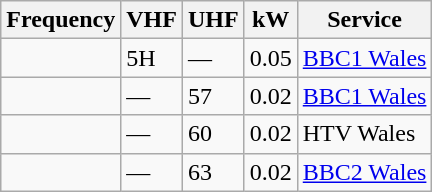<table class="wikitable sortable">
<tr>
<th>Frequency</th>
<th>VHF</th>
<th>UHF</th>
<th>kW</th>
<th>Service</th>
</tr>
<tr>
<td></td>
<td>5H</td>
<td>—</td>
<td>0.05</td>
<td><a href='#'>BBC1 Wales</a></td>
</tr>
<tr>
<td></td>
<td>—</td>
<td>57</td>
<td>0.02</td>
<td><a href='#'>BBC1 Wales</a></td>
</tr>
<tr>
<td></td>
<td>—</td>
<td>60</td>
<td>0.02</td>
<td>HTV Wales</td>
</tr>
<tr>
<td></td>
<td>—</td>
<td>63</td>
<td>0.02</td>
<td><a href='#'>BBC2 Wales</a></td>
</tr>
</table>
